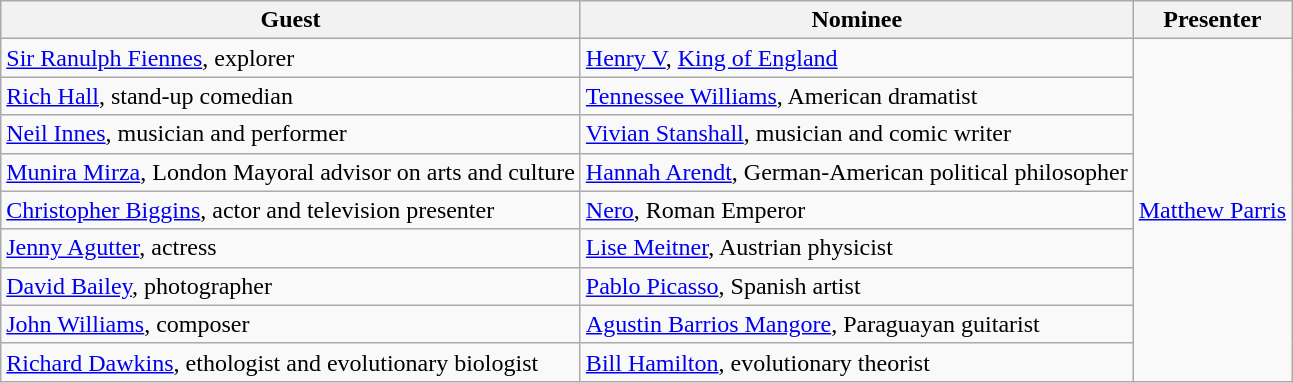<table class="wikitable">
<tr>
<th>Guest</th>
<th>Nominee</th>
<th>Presenter</th>
</tr>
<tr>
<td><a href='#'>Sir Ranulph Fiennes</a>, explorer</td>
<td><a href='#'>Henry V</a>, <a href='#'>King of England</a></td>
<td rowspan="9"><a href='#'>Matthew Parris</a></td>
</tr>
<tr>
<td><a href='#'>Rich Hall</a>, stand-up comedian</td>
<td><a href='#'>Tennessee Williams</a>, American dramatist</td>
</tr>
<tr>
<td><a href='#'>Neil Innes</a>, musician and performer</td>
<td><a href='#'>Vivian Stanshall</a>, musician and comic writer</td>
</tr>
<tr>
<td><a href='#'>Munira Mirza</a>, London Mayoral advisor on arts and culture</td>
<td><a href='#'>Hannah Arendt</a>, German-American political philosopher</td>
</tr>
<tr>
<td><a href='#'>Christopher Biggins</a>, actor and television presenter</td>
<td><a href='#'>Nero</a>, Roman Emperor</td>
</tr>
<tr>
<td><a href='#'>Jenny Agutter</a>, actress</td>
<td><a href='#'>Lise Meitner</a>, Austrian physicist</td>
</tr>
<tr>
<td><a href='#'>David Bailey</a>, photographer</td>
<td><a href='#'>Pablo Picasso</a>, Spanish artist</td>
</tr>
<tr>
<td><a href='#'>John Williams</a>, composer</td>
<td><a href='#'>Agustin Barrios Mangore</a>, Paraguayan guitarist</td>
</tr>
<tr>
<td><a href='#'>Richard Dawkins</a>, ethologist and evolutionary biologist</td>
<td><a href='#'>Bill Hamilton</a>, evolutionary theorist</td>
</tr>
</table>
